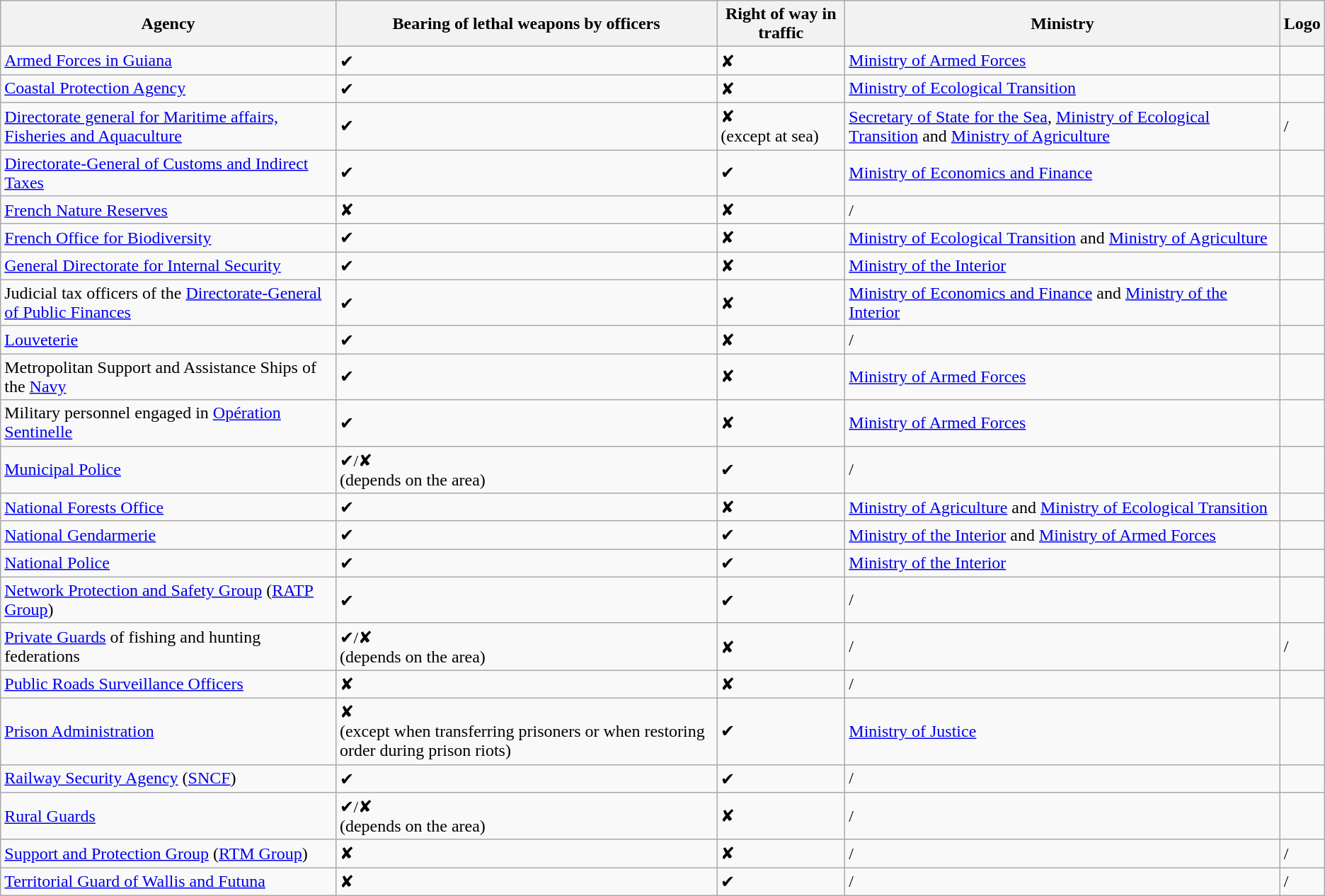<table class="wikitable">
<tr>
<th>Agency</th>
<th>Bearing of lethal weapons by officers</th>
<th>Right of way in traffic</th>
<th>Ministry</th>
<th>Logo</th>
</tr>
<tr>
<td><a href='#'>Armed Forces in Guiana</a></td>
<td>✔</td>
<td>✘</td>
<td><a href='#'>Ministry of Armed Forces</a></td>
<td></td>
</tr>
<tr>
<td><a href='#'>Coastal Protection Agency</a></td>
<td>✔</td>
<td>✘</td>
<td><a href='#'>Ministry of Ecological Transition</a></td>
<td></td>
</tr>
<tr>
<td><a href='#'>Directorate general for Maritime affairs, Fisheries and Aquaculture</a></td>
<td>✔</td>
<td>✘<br>(except at sea)</td>
<td><a href='#'>Secretary of State for the Sea</a>, <a href='#'>Ministry of Ecological Transition</a> and <a href='#'>Ministry of Agriculture</a></td>
<td>/</td>
</tr>
<tr>
<td><a href='#'>Directorate-General of Customs and Indirect Taxes</a></td>
<td>✔</td>
<td>✔</td>
<td><a href='#'>Ministry of Economics and Finance</a></td>
<td></td>
</tr>
<tr>
<td><a href='#'>French Nature Reserves</a></td>
<td>✘</td>
<td>✘</td>
<td>/</td>
<td></td>
</tr>
<tr>
<td><a href='#'>French Office for Biodiversity</a></td>
<td>✔</td>
<td>✘</td>
<td><a href='#'>Ministry of Ecological Transition</a> and <a href='#'>Ministry of Agriculture</a></td>
<td></td>
</tr>
<tr>
<td><a href='#'>General Directorate for Internal Security</a></td>
<td>✔</td>
<td>✘</td>
<td><a href='#'>Ministry of the Interior</a></td>
<td></td>
</tr>
<tr>
<td>Judicial tax officers of the <a href='#'>Directorate-General of Public Finances</a></td>
<td>✔</td>
<td>✘</td>
<td><a href='#'>Ministry of Economics and Finance</a> and <a href='#'>Ministry of the Interior</a></td>
<td></td>
</tr>
<tr>
<td><a href='#'>Louveterie</a></td>
<td>✔</td>
<td>✘</td>
<td>/</td>
<td></td>
</tr>
<tr>
<td>Metropolitan Support and Assistance Ships of the <a href='#'>Navy</a></td>
<td>✔</td>
<td>✘</td>
<td><a href='#'>Ministry of Armed Forces</a></td>
<td></td>
</tr>
<tr>
<td>Military personnel engaged in <a href='#'>Opération Sentinelle</a></td>
<td>✔</td>
<td>✘</td>
<td><a href='#'>Ministry of Armed Forces</a></td>
<td></td>
</tr>
<tr>
<td><a href='#'>Municipal Police</a></td>
<td>✔/✘<br>(depends on the area)</td>
<td>✔</td>
<td>/</td>
<td></td>
</tr>
<tr>
<td><a href='#'>National Forests Office</a></td>
<td>✔</td>
<td>✘</td>
<td><a href='#'>Ministry of Agriculture</a> and <a href='#'>Ministry of Ecological Transition</a></td>
<td></td>
</tr>
<tr>
<td><a href='#'>National Gendarmerie</a></td>
<td>✔</td>
<td>✔</td>
<td><a href='#'>Ministry of the Interior</a> and <a href='#'>Ministry of Armed Forces</a></td>
<td></td>
</tr>
<tr>
<td><a href='#'>National Police</a></td>
<td>✔</td>
<td>✔</td>
<td><a href='#'>Ministry of the Interior</a></td>
<td></td>
</tr>
<tr>
<td><a href='#'>Network Protection and Safety Group</a> (<a href='#'>RATP Group</a>)</td>
<td>✔</td>
<td>✔</td>
<td>/</td>
<td></td>
</tr>
<tr>
<td><a href='#'>Private Guards</a> of fishing and hunting federations</td>
<td>✔/✘<br>(depends on the area)</td>
<td>✘</td>
<td>/</td>
<td>/</td>
</tr>
<tr>
<td><a href='#'>Public Roads Surveillance Officers</a></td>
<td>✘</td>
<td>✘</td>
<td>/</td>
<td></td>
</tr>
<tr>
<td><a href='#'>Prison Administration</a></td>
<td>✘<br>(except when transferring prisoners or when restoring order during prison riots)</td>
<td>✔</td>
<td><a href='#'>Ministry of Justice</a></td>
<td></td>
</tr>
<tr>
<td><a href='#'>Railway Security Agency</a> (<a href='#'>SNCF</a>)</td>
<td>✔</td>
<td>✔</td>
<td>/</td>
<td></td>
</tr>
<tr>
<td><a href='#'>Rural Guards</a></td>
<td>✔/✘<br>(depends on the area)</td>
<td>✘</td>
<td>/</td>
<td></td>
</tr>
<tr>
<td><a href='#'>Support and Protection Group</a> (<a href='#'>RTM Group</a>)</td>
<td>✘</td>
<td>✘</td>
<td>/</td>
<td>/</td>
</tr>
<tr>
<td><a href='#'>Territorial Guard of Wallis and Futuna</a></td>
<td>✘</td>
<td>✔</td>
<td>/</td>
<td>/</td>
</tr>
</table>
